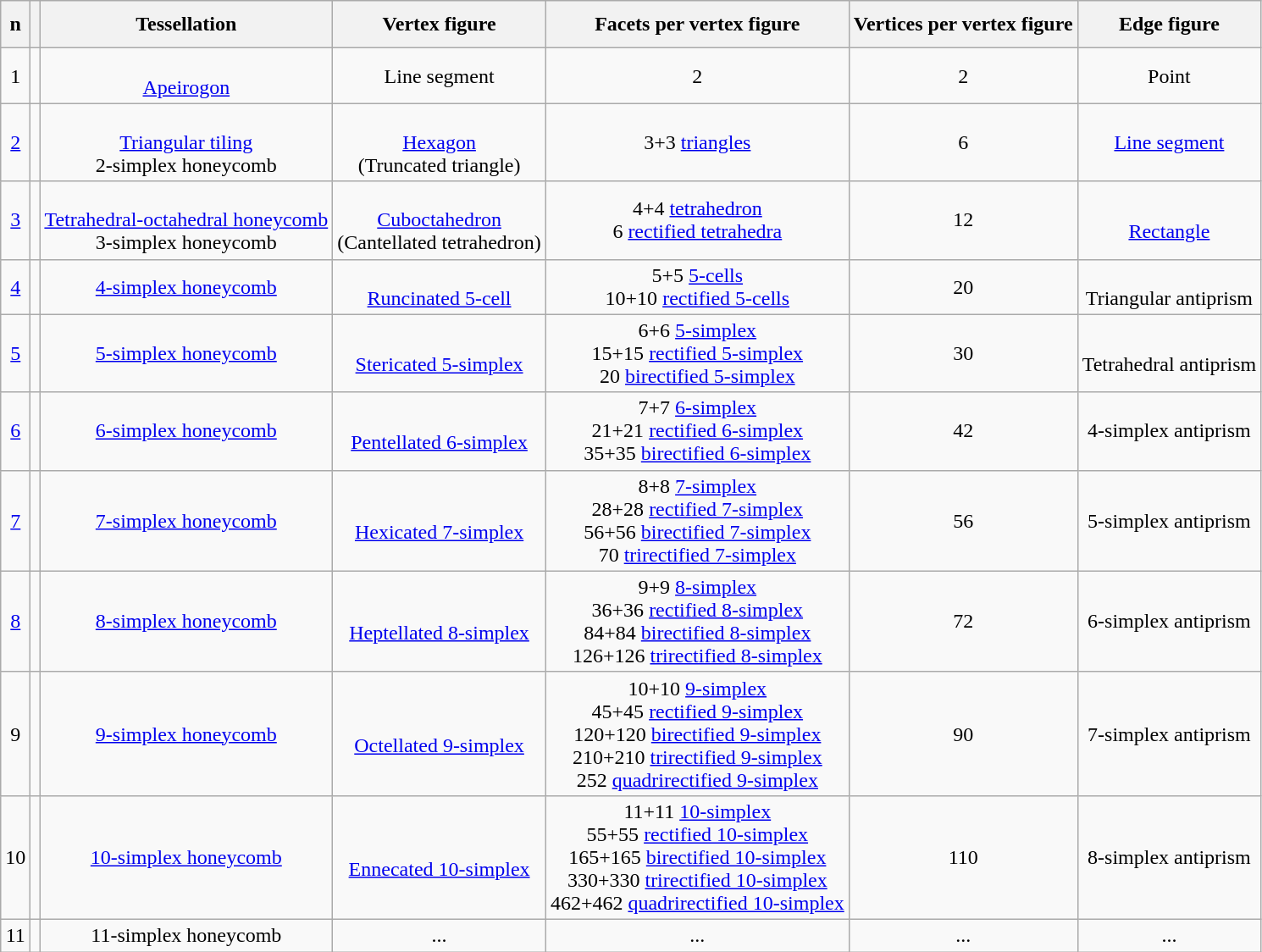<table class="wikitable">
<tr>
<th height=30>n</th>
<th></th>
<th>Tessellation</th>
<th>Vertex figure</th>
<th>Facets per vertex figure</th>
<th>Vertices per vertex figure</th>
<th>Edge figure</th>
</tr>
<tr align=center>
<td>1</td>
<td></td>
<td><br><a href='#'>Apeirogon</a><br></td>
<td>Line segment<br></td>
<td>2</td>
<td>2</td>
<td>Point</td>
</tr>
<tr align=center>
<td><a href='#'>2</a></td>
<td></td>
<td><br><a href='#'>Triangular tiling</a><br>2-simplex honeycomb<br></td>
<td><br><a href='#'>Hexagon</a><br>(Truncated triangle)<br></td>
<td>3+3 <a href='#'>triangles</a></td>
<td>6</td>
<td><a href='#'>Line segment</a></td>
</tr>
<tr align=center>
<td><a href='#'>3</a></td>
<td></td>
<td><br><a href='#'>Tetrahedral-octahedral honeycomb</a><br>3-simplex honeycomb<br></td>
<td><br><a href='#'>Cuboctahedron</a><br>(Cantellated tetrahedron)<br></td>
<td>4+4 <a href='#'>tetrahedron</a><br>6 <a href='#'>rectified tetrahedra</a></td>
<td>12</td>
<td><br><a href='#'>Rectangle</a></td>
</tr>
<tr align=center>
<td><a href='#'>4</a></td>
<td></td>
<td><a href='#'>4-simplex honeycomb</a><br></td>
<td><br><a href='#'>Runcinated 5-cell</a><br></td>
<td>5+5 <a href='#'>5-cells</a><br>10+10 <a href='#'>rectified 5-cells</a></td>
<td>20</td>
<td><br>Triangular antiprism</td>
</tr>
<tr align=center>
<td><a href='#'>5</a></td>
<td></td>
<td><a href='#'>5-simplex honeycomb</a><br></td>
<td><br><a href='#'>Stericated 5-simplex</a><br></td>
<td>6+6 <a href='#'>5-simplex</a><br>15+15 <a href='#'>rectified 5-simplex</a><br>20 <a href='#'>birectified 5-simplex</a></td>
<td>30</td>
<td><br>Tetrahedral antiprism</td>
</tr>
<tr align=center>
<td><a href='#'>6</a></td>
<td></td>
<td><a href='#'>6-simplex honeycomb</a><br></td>
<td><br><a href='#'>Pentellated 6-simplex</a><br></td>
<td>7+7 <a href='#'>6-simplex</a><br>21+21 <a href='#'>rectified 6-simplex</a><br>35+35 <a href='#'>birectified 6-simplex</a></td>
<td>42</td>
<td>4-simplex antiprism</td>
</tr>
<tr align=center>
<td><a href='#'>7</a></td>
<td></td>
<td><a href='#'>7-simplex honeycomb</a><br></td>
<td><br><a href='#'>Hexicated 7-simplex</a><br></td>
<td>8+8 <a href='#'>7-simplex</a><br>28+28 <a href='#'>rectified 7-simplex</a><br>56+56 <a href='#'>birectified 7-simplex</a><br>70 <a href='#'>trirectified 7-simplex</a></td>
<td>56</td>
<td>5-simplex antiprism</td>
</tr>
<tr align=center>
<td><a href='#'>8</a></td>
<td></td>
<td><a href='#'>8-simplex honeycomb</a><br></td>
<td><br><a href='#'>Heptellated 8-simplex</a><br></td>
<td>9+9 <a href='#'>8-simplex</a><br>36+36 <a href='#'>rectified 8-simplex</a><br>84+84 <a href='#'>birectified 8-simplex</a><br>126+126 <a href='#'>trirectified 8-simplex</a></td>
<td>72</td>
<td>6-simplex antiprism</td>
</tr>
<tr align=center>
<td>9</td>
<td></td>
<td><a href='#'>9-simplex honeycomb</a><br></td>
<td><br><a href='#'>Octellated 9-simplex</a><br></td>
<td>10+10 <a href='#'>9-simplex</a><br>45+45 <a href='#'>rectified 9-simplex</a><br>120+120 <a href='#'>birectified 9-simplex</a><br>210+210 <a href='#'>trirectified 9-simplex</a><br>252 <a href='#'>quadrirectified 9-simplex</a></td>
<td>90</td>
<td>7-simplex antiprism</td>
</tr>
<tr align=center>
<td>10</td>
<td></td>
<td><a href='#'>10-simplex honeycomb</a><br></td>
<td><br><a href='#'>Ennecated 10-simplex</a><br></td>
<td>11+11 <a href='#'>10-simplex</a><br>55+55 <a href='#'>rectified 10-simplex</a><br>165+165 <a href='#'>birectified 10-simplex</a><br>330+330 <a href='#'>trirectified 10-simplex</a><br>462+462 <a href='#'>quadrirectified 10-simplex</a></td>
<td>110</td>
<td>8-simplex antiprism</td>
</tr>
<tr align=center>
<td>11</td>
<td></td>
<td>11-simplex honeycomb</td>
<td>...</td>
<td>...</td>
<td>...</td>
<td>...</td>
</tr>
</table>
